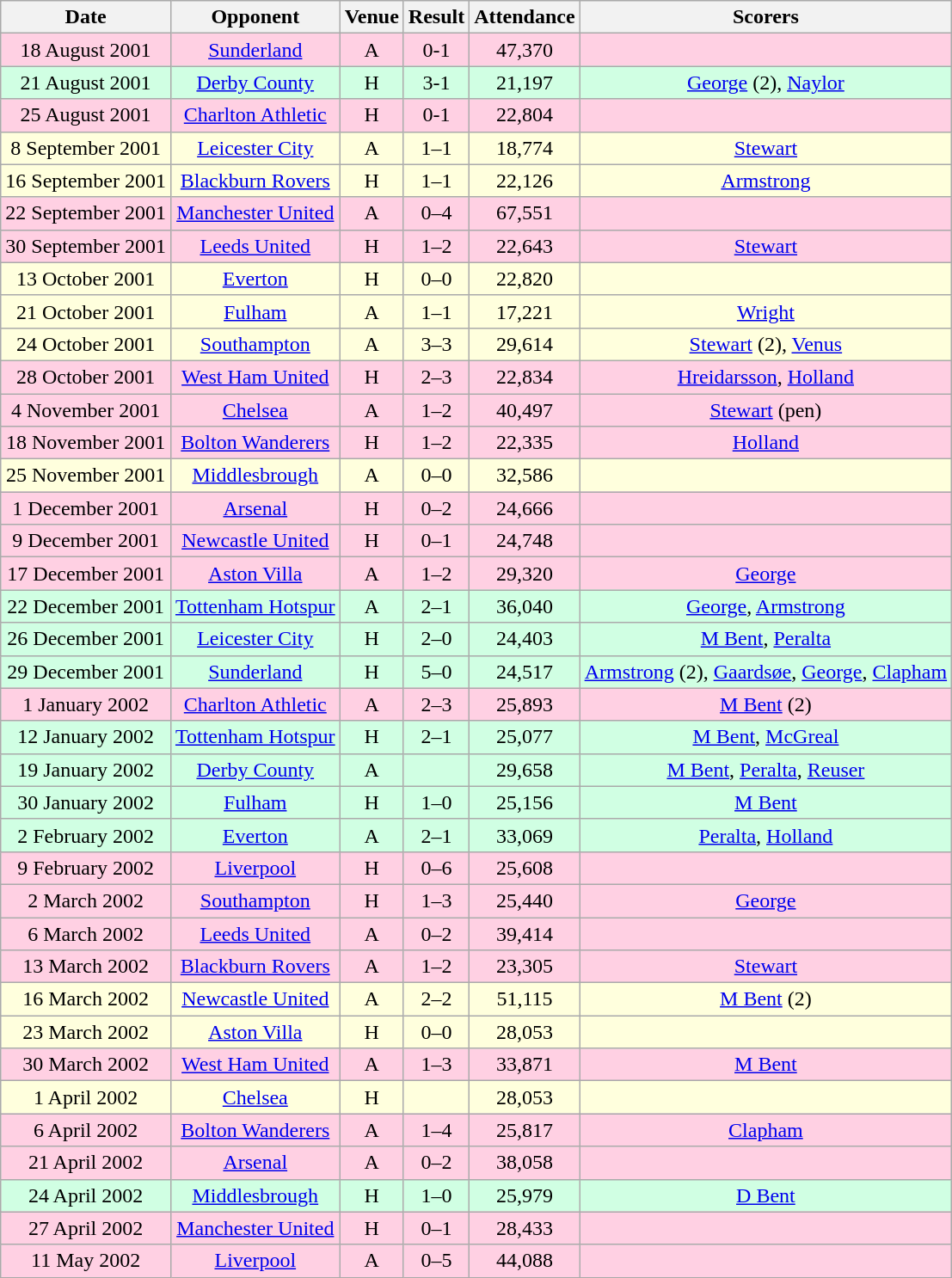<table class="wikitable sortable" style="font-size:100%; text-align:center">
<tr>
<th>Date</th>
<th>Opponent</th>
<th>Venue</th>
<th>Result</th>
<th>Attendance</th>
<th>Scorers</th>
</tr>
<tr style="background-color: #ffd0e3;">
<td>18 August 2001</td>
<td><a href='#'>Sunderland</a></td>
<td>A</td>
<td>0-1</td>
<td>47,370</td>
<td></td>
</tr>
<tr style="background-color: #d0ffe3;">
<td>21 August 2001</td>
<td><a href='#'>Derby County</a></td>
<td>H</td>
<td>3-1</td>
<td>21,197</td>
<td><a href='#'>George</a> (2), <a href='#'>Naylor</a></td>
</tr>
<tr style="background-color: #ffd0e3;">
<td>25 August 2001</td>
<td><a href='#'>Charlton Athletic</a></td>
<td>H</td>
<td>0-1</td>
<td>22,804</td>
<td></td>
</tr>
<tr style="background-color: #ffffdd;">
<td>8 September 2001</td>
<td><a href='#'>Leicester City</a></td>
<td>A</td>
<td>1–1</td>
<td>18,774</td>
<td><a href='#'>Stewart</a></td>
</tr>
<tr style="background-color: #ffffdd;">
<td>16 September 2001</td>
<td><a href='#'>Blackburn Rovers</a></td>
<td>H</td>
<td>1–1</td>
<td>22,126</td>
<td><a href='#'>Armstrong</a></td>
</tr>
<tr style="background-color: #ffd0e3;">
<td>22 September 2001</td>
<td><a href='#'>Manchester United</a></td>
<td>A</td>
<td>0–4</td>
<td>67,551</td>
<td></td>
</tr>
<tr style="background-color: #ffd0e3;">
<td>30 September 2001</td>
<td><a href='#'>Leeds United</a></td>
<td>H</td>
<td>1–2</td>
<td>22,643</td>
<td><a href='#'>Stewart</a></td>
</tr>
<tr style="background-color: #ffffdd;">
<td>13 October 2001</td>
<td><a href='#'>Everton</a></td>
<td>H</td>
<td>0–0</td>
<td>22,820</td>
<td></td>
</tr>
<tr style="background-color: #ffffdd;">
<td>21 October 2001</td>
<td><a href='#'>Fulham</a></td>
<td>A</td>
<td>1–1</td>
<td>17,221</td>
<td><a href='#'>Wright</a></td>
</tr>
<tr style="background-color: #ffffdd;">
<td>24 October 2001</td>
<td><a href='#'>Southampton</a></td>
<td>A</td>
<td>3–3</td>
<td>29,614</td>
<td><a href='#'>Stewart</a> (2), <a href='#'>Venus</a></td>
</tr>
<tr style="background-color: #ffd0e3;">
<td>28 October 2001</td>
<td><a href='#'>West Ham United</a></td>
<td>H</td>
<td>2–3</td>
<td>22,834</td>
<td><a href='#'>Hreidarsson</a>, <a href='#'>Holland</a></td>
</tr>
<tr style="background-color: #ffd0e3;">
<td>4 November 2001</td>
<td><a href='#'>Chelsea</a></td>
<td>A</td>
<td>1–2</td>
<td>40,497</td>
<td><a href='#'>Stewart</a> (pen)</td>
</tr>
<tr style="background-color: #ffd0e3;">
<td>18 November 2001</td>
<td><a href='#'>Bolton Wanderers</a></td>
<td>H</td>
<td>1–2</td>
<td>22,335</td>
<td><a href='#'>Holland</a></td>
</tr>
<tr style="background-color: #ffffdd;">
<td>25 November 2001</td>
<td><a href='#'>Middlesbrough</a></td>
<td>A</td>
<td>0–0</td>
<td>32,586</td>
<td></td>
</tr>
<tr style="background-color: #ffd0e3;">
<td>1 December 2001</td>
<td><a href='#'>Arsenal</a></td>
<td>H</td>
<td>0–2</td>
<td>24,666</td>
<td></td>
</tr>
<tr style="background-color: #ffd0e3;">
<td>9 December 2001</td>
<td><a href='#'>Newcastle United</a></td>
<td>H</td>
<td>0–1</td>
<td>24,748</td>
<td></td>
</tr>
<tr style="background-color: #ffd0e3;">
<td>17 December 2001</td>
<td><a href='#'>Aston Villa</a></td>
<td>A</td>
<td>1–2</td>
<td>29,320</td>
<td><a href='#'>George</a></td>
</tr>
<tr style="background-color: #d0ffe3;">
<td>22 December 2001</td>
<td><a href='#'>Tottenham Hotspur</a></td>
<td>A</td>
<td>2–1</td>
<td>36,040</td>
<td><a href='#'>George</a>, <a href='#'>Armstrong</a></td>
</tr>
<tr style="background-color: #d0ffe3;">
<td>26 December 2001</td>
<td><a href='#'>Leicester City</a></td>
<td>H</td>
<td>2–0</td>
<td>24,403</td>
<td><a href='#'>M Bent</a>, <a href='#'>Peralta</a></td>
</tr>
<tr style="background-color: #d0ffe3;">
<td>29 December 2001</td>
<td><a href='#'>Sunderland</a></td>
<td>H</td>
<td>5–0</td>
<td>24,517</td>
<td><a href='#'>Armstrong</a> (2), <a href='#'>Gaardsøe</a>, <a href='#'>George</a>, <a href='#'>Clapham</a></td>
</tr>
<tr style="background-color: #ffd0e3;">
<td>1 January 2002</td>
<td><a href='#'>Charlton Athletic</a></td>
<td>A</td>
<td>2–3</td>
<td>25,893</td>
<td><a href='#'>M Bent</a> (2)</td>
</tr>
<tr style="background-color: #d0ffe3;">
<td>12 January 2002</td>
<td><a href='#'>Tottenham Hotspur</a></td>
<td>H</td>
<td>2–1</td>
<td>25,077</td>
<td><a href='#'>M Bent</a>, <a href='#'>McGreal</a></td>
</tr>
<tr style="background-color: #d0ffe3;">
<td>19 January 2002</td>
<td><a href='#'>Derby County</a></td>
<td>A</td>
<td></td>
<td>29,658</td>
<td><a href='#'>M Bent</a>, <a href='#'>Peralta</a>, <a href='#'>Reuser</a></td>
</tr>
<tr style="background-color: #d0ffe3;">
<td>30 January 2002</td>
<td><a href='#'>Fulham</a></td>
<td>H</td>
<td>1–0</td>
<td>25,156</td>
<td><a href='#'>M Bent</a></td>
</tr>
<tr style="background-color: #d0ffe3;">
<td>2 February 2002</td>
<td><a href='#'>Everton</a></td>
<td>A</td>
<td>2–1</td>
<td>33,069</td>
<td><a href='#'>Peralta</a>, <a href='#'>Holland</a></td>
</tr>
<tr style="background-color: #ffd0e3;">
<td>9 February 2002</td>
<td><a href='#'>Liverpool</a></td>
<td>H</td>
<td>0–6</td>
<td>25,608</td>
<td></td>
</tr>
<tr style="background-color: #ffd0e3;">
<td>2 March 2002</td>
<td><a href='#'>Southampton</a></td>
<td>H</td>
<td>1–3</td>
<td>25,440</td>
<td><a href='#'>George</a></td>
</tr>
<tr style="background-color: #ffd0e3;">
<td>6 March 2002</td>
<td><a href='#'>Leeds United</a></td>
<td>A</td>
<td>0–2</td>
<td>39,414</td>
<td></td>
</tr>
<tr style="background-color: #ffd0e3;">
<td>13 March 2002</td>
<td><a href='#'>Blackburn Rovers</a></td>
<td>A</td>
<td>1–2</td>
<td>23,305</td>
<td><a href='#'>Stewart</a></td>
</tr>
<tr style="background-color: #ffffdd;">
<td>16 March 2002</td>
<td><a href='#'>Newcastle United</a></td>
<td>A</td>
<td>2–2</td>
<td>51,115</td>
<td><a href='#'>M Bent</a> (2)</td>
</tr>
<tr style="background-color: #ffffdd;">
<td>23 March 2002</td>
<td><a href='#'>Aston Villa</a></td>
<td>H</td>
<td>0–0</td>
<td>28,053</td>
<td></td>
</tr>
<tr style="background-color: #ffd0e3;">
<td>30 March 2002</td>
<td><a href='#'>West Ham United</a></td>
<td>A</td>
<td>1–3</td>
<td>33,871</td>
<td><a href='#'>M Bent</a></td>
</tr>
<tr style="background-color: #ffffdd;">
<td>1 April 2002</td>
<td><a href='#'>Chelsea</a></td>
<td>H</td>
<td></td>
<td>28,053</td>
<td></td>
</tr>
<tr style="background-color: #ffd0e3;">
<td>6 April 2002</td>
<td><a href='#'>Bolton Wanderers</a></td>
<td>A</td>
<td>1–4</td>
<td>25,817</td>
<td><a href='#'>Clapham</a></td>
</tr>
<tr style="background-color: #ffd0e3;">
<td>21 April 2002</td>
<td><a href='#'>Arsenal</a></td>
<td>A</td>
<td>0–2</td>
<td>38,058</td>
<td></td>
</tr>
<tr style="background-color: #d0ffe3;">
<td>24 April 2002</td>
<td><a href='#'>Middlesbrough</a></td>
<td>H</td>
<td>1–0</td>
<td>25,979</td>
<td><a href='#'>D Bent</a></td>
</tr>
<tr style="background-color: #ffd0e3;">
<td>27 April 2002</td>
<td><a href='#'>Manchester United</a></td>
<td>H</td>
<td>0–1</td>
<td>28,433</td>
<td></td>
</tr>
<tr style="background-color: #ffd0e3;">
<td>11 May 2002</td>
<td><a href='#'>Liverpool</a></td>
<td>A</td>
<td>0–5</td>
<td>44,088</td>
<td></td>
</tr>
</table>
